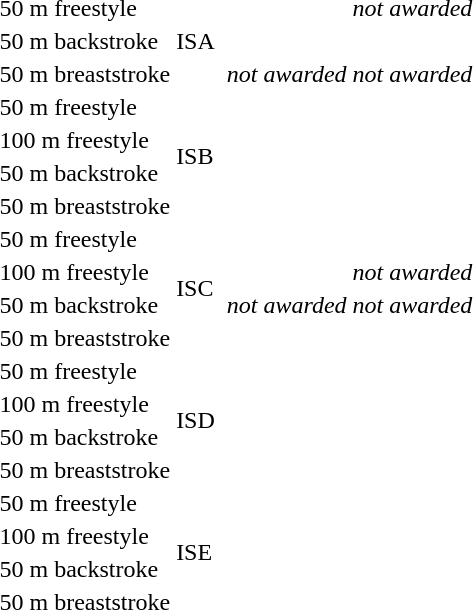<table>
<tr>
<td>50 m freestyle</td>
<td rowspan=3>ISA</td>
<td></td>
<td></td>
<td><em>not awarded</em></td>
</tr>
<tr>
<td>50 m backstroke</td>
<td></td>
<td></td>
<td></td>
</tr>
<tr>
<td>50 m breaststroke</td>
<td></td>
<td><em>not awarded</em></td>
<td><em>not awarded</em></td>
</tr>
<tr>
<td>50 m freestyle</td>
<td rowspan=4>ISB</td>
<td></td>
<td></td>
<td></td>
</tr>
<tr>
<td>100 m freestyle</td>
<td></td>
<td></td>
<td></td>
</tr>
<tr>
<td>50 m backstroke</td>
<td></td>
<td></td>
<td></td>
</tr>
<tr>
<td>50 m breaststroke</td>
<td></td>
<td></td>
<td></td>
</tr>
<tr>
<td>50 m freestyle</td>
<td rowspan=4>ISC</td>
<td></td>
<td></td>
<td></td>
</tr>
<tr>
<td>100 m freestyle</td>
<td></td>
<td></td>
<td><em>not awarded</em></td>
</tr>
<tr>
<td>50 m backstroke</td>
<td></td>
<td><em>not awarded</em></td>
<td><em>not awarded</em></td>
</tr>
<tr>
<td>50 m breaststroke</td>
<td></td>
<td></td>
<td></td>
</tr>
<tr>
<td>50 m freestyle</td>
<td rowspan=4>ISD</td>
<td></td>
<td></td>
<td></td>
</tr>
<tr>
<td>100 m freestyle</td>
<td></td>
<td></td>
<td></td>
</tr>
<tr>
<td>50 m backstroke</td>
<td></td>
<td></td>
<td></td>
</tr>
<tr>
<td>50 m breaststroke</td>
<td></td>
<td></td>
<td></td>
</tr>
<tr>
<td>50 m freestyle</td>
<td rowspan=4>ISE</td>
<td></td>
<td></td>
<td></td>
</tr>
<tr>
<td>100 m freestyle</td>
<td></td>
<td></td>
<td></td>
</tr>
<tr>
<td>50 m backstroke</td>
<td></td>
<td></td>
<td></td>
</tr>
<tr>
<td>50 m breaststroke</td>
<td></td>
<td></td>
<td></td>
</tr>
</table>
